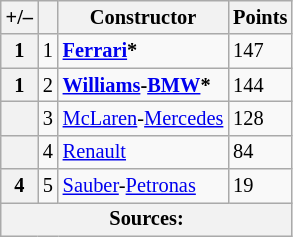<table class="wikitable" style="font-size: 85%;">
<tr>
<th scope="col">+/–</th>
<th scope="col"></th>
<th scope="col">Constructor</th>
<th scope="col">Points</th>
</tr>
<tr>
<th scope="row"> 1</th>
<td align="center">1</td>
<td> <strong><a href='#'>Ferrari</a>*</strong></td>
<td>147</td>
</tr>
<tr>
<th scope="row"> 1</th>
<td align="center">2</td>
<td> <strong><a href='#'>Williams</a>-<a href='#'>BMW</a>*</strong></td>
<td>144</td>
</tr>
<tr>
<th scope="row"></th>
<td align="center">3</td>
<td> <a href='#'>McLaren</a>-<a href='#'>Mercedes</a></td>
<td>128</td>
</tr>
<tr>
<th scope="row"></th>
<td align="center">4</td>
<td> <a href='#'>Renault</a></td>
<td>84</td>
</tr>
<tr>
<th scope="row"> 4</th>
<td align="center">5</td>
<td> <a href='#'>Sauber</a>-<a href='#'>Petronas</a></td>
<td>19</td>
</tr>
<tr>
<th colspan=4>Sources:</th>
</tr>
</table>
